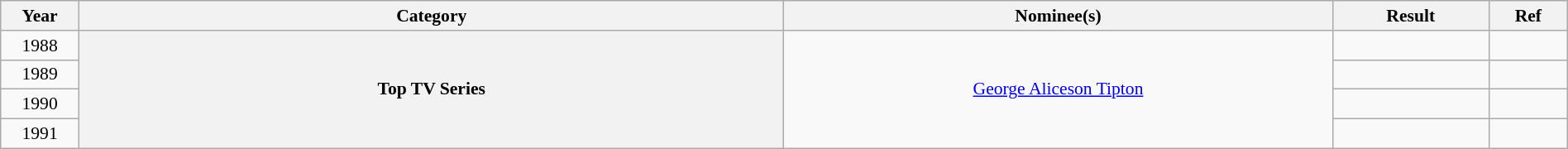<table class="wikitable plainrowheaders" style="font-size: 90%; text-align:center" width=100%>
<tr>
<th scope="col" width="5%">Year</th>
<th scope="col" width="45%">Category</th>
<th scope="col" width="35%">Nominee(s)</th>
<th scope="col" width="10%">Result</th>
<th scope="col" width="5%">Ref</th>
</tr>
<tr>
<td>1988</td>
<th scope="row" style="text-align:center" rowspan=4>Top TV Series</th>
<td rowspan=4><a href='#'>George Aliceson Tipton</a></td>
<td></td>
<td></td>
</tr>
<tr>
<td>1989</td>
<td></td>
<td></td>
</tr>
<tr>
<td>1990</td>
<td></td>
<td></td>
</tr>
<tr>
<td>1991</td>
<td></td>
<td></td>
</tr>
</table>
